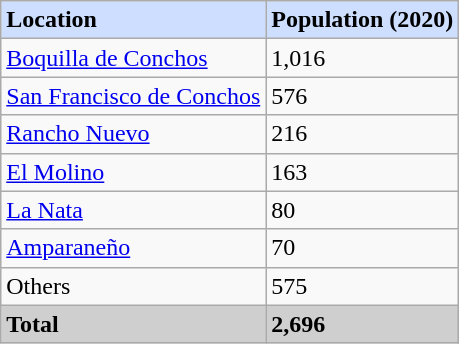<table class="wikitable">
<tr style="background:#cddeff; color:#000000;">
<td><strong>Location</strong></td>
<td><strong>Population (2020)</strong></td>
</tr>
<tr>
<td><a href='#'>Boquilla de Conchos</a></td>
<td>1,016</td>
</tr>
<tr>
<td><a href='#'>San Francisco de Conchos</a></td>
<td>576</td>
</tr>
<tr>
<td><a href='#'>Rancho Nuevo</a></td>
<td>216</td>
</tr>
<tr>
<td><a href='#'>El Molino</a></td>
<td>163</td>
</tr>
<tr>
<td><a href='#'>La Nata</a></td>
<td>80</td>
</tr>
<tr>
<td><a href='#'>Amparaneño</a></td>
<td>70</td>
</tr>
<tr>
<td>Others</td>
<td>575</td>
</tr>
<tr style="background:#CFCFCF;">
<td><strong>Total</strong></td>
<td><strong>2,696</strong></td>
</tr>
</table>
